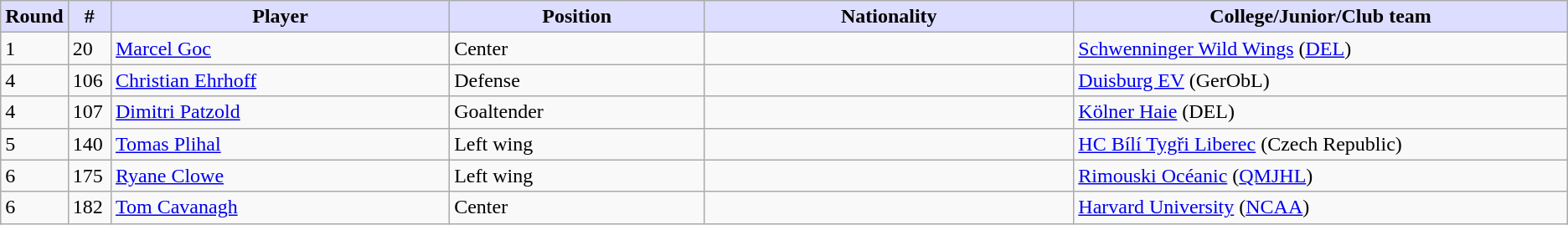<table class="wikitable sortable sortable">
<tr>
<th style="background:#ddf; width:2.75%;">Round</th>
<th style="background:#ddf; width:2.75%;">#</th>
<th style="background:#ddf; width:22.0%;">Player</th>
<th style="background:#ddf; width:16.5%;">Position</th>
<th style="background:#ddf; width:24.0%;">Nationality</th>
<th style="background:#ddf; width:100.0%;">College/Junior/Club team</th>
</tr>
<tr>
<td>1</td>
<td>20</td>
<td><a href='#'>Marcel Goc</a></td>
<td>Center</td>
<td></td>
<td><a href='#'>Schwenninger Wild Wings</a> (<a href='#'>DEL</a>)</td>
</tr>
<tr>
<td>4</td>
<td>106</td>
<td><a href='#'>Christian Ehrhoff</a></td>
<td>Defense</td>
<td></td>
<td><a href='#'>Duisburg EV</a> (GerObL)</td>
</tr>
<tr>
<td>4</td>
<td>107</td>
<td><a href='#'>Dimitri Patzold</a></td>
<td>Goaltender</td>
<td></td>
<td><a href='#'>Kölner Haie</a> (DEL)</td>
</tr>
<tr>
<td>5</td>
<td>140</td>
<td><a href='#'>Tomas Plihal</a></td>
<td>Left wing</td>
<td></td>
<td><a href='#'>HC Bílí Tygři Liberec</a> (Czech Republic)</td>
</tr>
<tr>
<td>6</td>
<td>175</td>
<td><a href='#'>Ryane Clowe</a></td>
<td>Left wing</td>
<td></td>
<td><a href='#'>Rimouski Océanic</a> (<a href='#'>QMJHL</a>)</td>
</tr>
<tr>
<td>6</td>
<td>182</td>
<td><a href='#'>Tom Cavanagh</a></td>
<td>Center</td>
<td></td>
<td><a href='#'>Harvard University</a> (<a href='#'>NCAA</a>)</td>
</tr>
</table>
